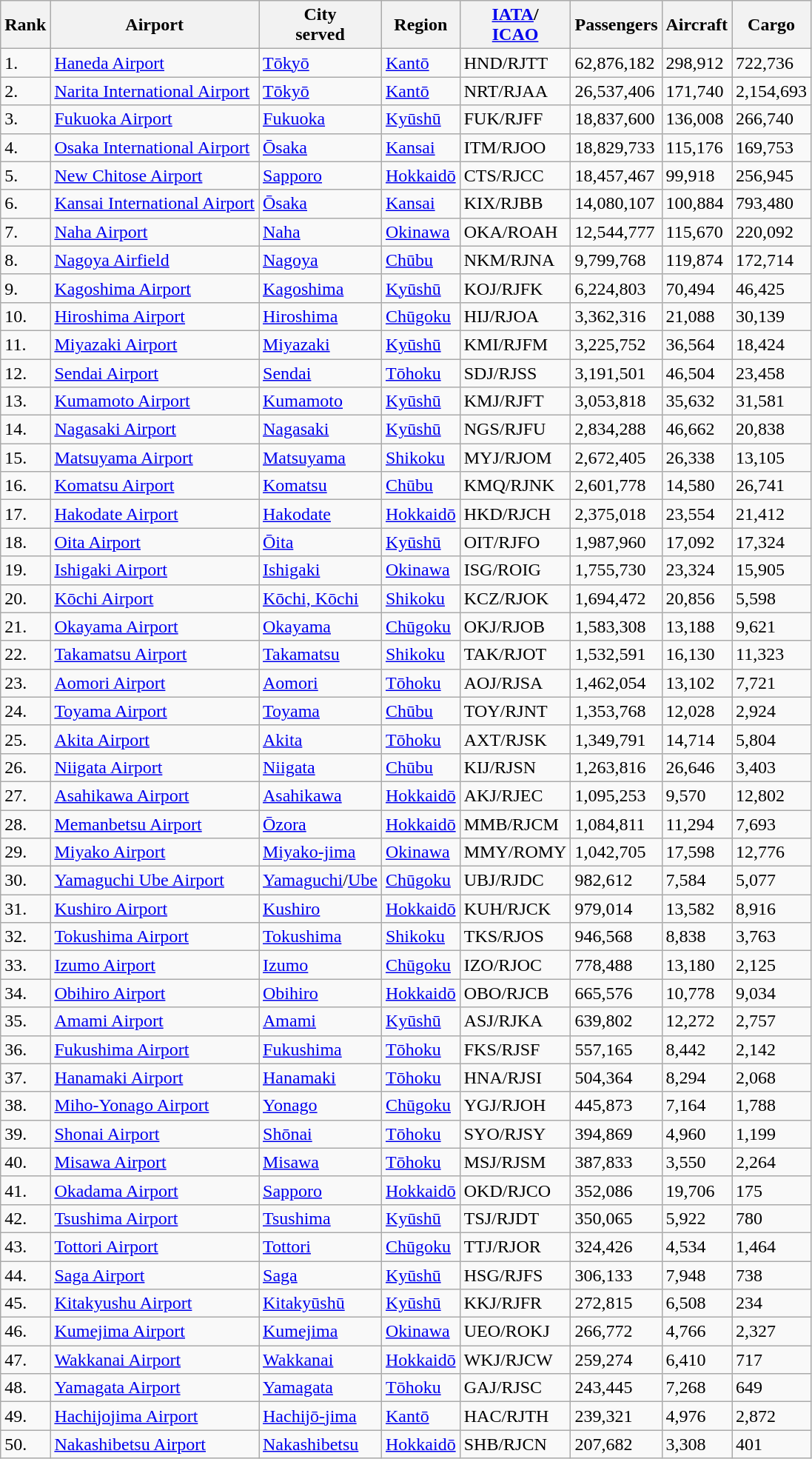<table class="wikitable sortable">
<tr>
<th>Rank</th>
<th>Airport</th>
<th>City<br>served</th>
<th>Region</th>
<th><a href='#'>IATA</a>/<br><a href='#'>ICAO</a></th>
<th>Passengers</th>
<th>Aircraft</th>
<th>Cargo</th>
</tr>
<tr>
<td>1.</td>
<td><a href='#'>Haneda Airport</a></td>
<td><a href='#'>Tōkyō</a></td>
<td><a href='#'>Kantō</a></td>
<td>HND/RJTT</td>
<td>62,876,182</td>
<td>298,912</td>
<td>722,736</td>
</tr>
<tr>
<td>2.</td>
<td><a href='#'>Narita International Airport</a></td>
<td><a href='#'>Tōkyō</a></td>
<td><a href='#'>Kantō</a></td>
<td>NRT/RJAA</td>
<td>26,537,406</td>
<td>171,740</td>
<td>2,154,693</td>
</tr>
<tr>
<td>3.</td>
<td><a href='#'>Fukuoka Airport</a></td>
<td><a href='#'>Fukuoka</a></td>
<td><a href='#'>Kyūshū</a></td>
<td>FUK/RJFF</td>
<td>18,837,600</td>
<td>136,008</td>
<td>266,740</td>
</tr>
<tr>
<td>4.</td>
<td><a href='#'>Osaka International Airport</a></td>
<td><a href='#'>Ōsaka</a></td>
<td><a href='#'>Kansai</a></td>
<td>ITM/RJOO</td>
<td>18,829,733</td>
<td>115,176</td>
<td>169,753</td>
</tr>
<tr>
<td>5.</td>
<td><a href='#'>New Chitose Airport</a></td>
<td><a href='#'>Sapporo</a></td>
<td><a href='#'>Hokkaidō</a></td>
<td>CTS/RJCC</td>
<td>18,457,467</td>
<td>99,918</td>
<td>256,945</td>
</tr>
<tr>
<td>6.</td>
<td><a href='#'>Kansai International Airport</a></td>
<td><a href='#'>Ōsaka</a></td>
<td><a href='#'>Kansai</a></td>
<td>KIX/RJBB</td>
<td>14,080,107</td>
<td>100,884</td>
<td>793,480</td>
</tr>
<tr>
<td>7.</td>
<td><a href='#'>Naha Airport</a></td>
<td><a href='#'>Naha</a></td>
<td><a href='#'>Okinawa</a></td>
<td>OKA/ROAH</td>
<td>12,544,777</td>
<td>115,670</td>
<td>220,092</td>
</tr>
<tr>
<td>8.</td>
<td><a href='#'>Nagoya Airfield</a></td>
<td><a href='#'>Nagoya</a></td>
<td><a href='#'>Chūbu</a></td>
<td>NKM/RJNA</td>
<td>9,799,768</td>
<td>119,874</td>
<td>172,714</td>
</tr>
<tr>
<td>9.</td>
<td><a href='#'>Kagoshima Airport</a></td>
<td><a href='#'>Kagoshima</a></td>
<td><a href='#'>Kyūshū</a></td>
<td>KOJ/RJFK</td>
<td>6,224,803</td>
<td>70,494</td>
<td>46,425</td>
</tr>
<tr>
<td>10.</td>
<td><a href='#'>Hiroshima Airport</a></td>
<td><a href='#'>Hiroshima</a></td>
<td><a href='#'>Chūgoku</a></td>
<td>HIJ/RJOA</td>
<td>3,362,316</td>
<td>21,088</td>
<td>30,139</td>
</tr>
<tr>
<td>11.</td>
<td><a href='#'>Miyazaki Airport</a></td>
<td><a href='#'>Miyazaki</a></td>
<td><a href='#'>Kyūshū</a></td>
<td>KMI/RJFM</td>
<td>3,225,752</td>
<td>36,564</td>
<td>18,424</td>
</tr>
<tr>
<td>12.</td>
<td><a href='#'>Sendai Airport</a></td>
<td><a href='#'>Sendai</a></td>
<td><a href='#'>Tōhoku</a></td>
<td>SDJ/RJSS</td>
<td>3,191,501</td>
<td>46,504</td>
<td>23,458</td>
</tr>
<tr>
<td>13.</td>
<td><a href='#'>Kumamoto Airport</a></td>
<td><a href='#'>Kumamoto</a></td>
<td><a href='#'>Kyūshū</a></td>
<td>KMJ/RJFT</td>
<td>3,053,818</td>
<td>35,632</td>
<td>31,581</td>
</tr>
<tr>
<td>14.</td>
<td><a href='#'>Nagasaki Airport</a></td>
<td><a href='#'>Nagasaki</a></td>
<td><a href='#'>Kyūshū</a></td>
<td>NGS/RJFU</td>
<td>2,834,288</td>
<td>46,662</td>
<td>20,838</td>
</tr>
<tr>
<td>15.</td>
<td><a href='#'>Matsuyama Airport</a></td>
<td><a href='#'>Matsuyama</a></td>
<td><a href='#'>Shikoku</a></td>
<td>MYJ/RJOM</td>
<td>2,672,405</td>
<td>26,338</td>
<td>13,105</td>
</tr>
<tr>
<td>16.</td>
<td><a href='#'>Komatsu Airport</a></td>
<td><a href='#'>Komatsu</a></td>
<td><a href='#'>Chūbu</a></td>
<td>KMQ/RJNK</td>
<td>2,601,778</td>
<td>14,580</td>
<td>26,741</td>
</tr>
<tr>
<td>17.</td>
<td><a href='#'>Hakodate Airport</a></td>
<td><a href='#'>Hakodate</a></td>
<td><a href='#'>Hokkaidō</a></td>
<td>HKD/RJCH</td>
<td>2,375,018</td>
<td>23,554</td>
<td>21,412</td>
</tr>
<tr>
<td>18.</td>
<td><a href='#'>Oita Airport</a></td>
<td><a href='#'>Ōita</a></td>
<td><a href='#'>Kyūshū</a></td>
<td>OIT/RJFO</td>
<td>1,987,960</td>
<td>17,092</td>
<td>17,324</td>
</tr>
<tr>
<td>19.</td>
<td><a href='#'>Ishigaki Airport</a></td>
<td><a href='#'>Ishigaki</a></td>
<td><a href='#'>Okinawa</a></td>
<td>ISG/ROIG</td>
<td>1,755,730</td>
<td>23,324</td>
<td>15,905</td>
</tr>
<tr>
<td>20.</td>
<td><a href='#'>Kōchi Airport</a></td>
<td><a href='#'>Kōchi, Kōchi</a></td>
<td><a href='#'>Shikoku</a></td>
<td>KCZ/RJOK</td>
<td>1,694,472</td>
<td>20,856</td>
<td>5,598</td>
</tr>
<tr>
<td>21.</td>
<td><a href='#'>Okayama Airport</a></td>
<td><a href='#'>Okayama</a></td>
<td><a href='#'>Chūgoku</a></td>
<td>OKJ/RJOB</td>
<td>1,583,308</td>
<td>13,188</td>
<td>9,621</td>
</tr>
<tr>
<td>22.</td>
<td><a href='#'>Takamatsu Airport</a></td>
<td><a href='#'>Takamatsu</a></td>
<td><a href='#'>Shikoku</a></td>
<td>TAK/RJOT</td>
<td>1,532,591</td>
<td>16,130</td>
<td>11,323</td>
</tr>
<tr>
<td>23.</td>
<td><a href='#'>Aomori Airport</a></td>
<td><a href='#'>Aomori</a></td>
<td><a href='#'>Tōhoku</a></td>
<td>AOJ/RJSA</td>
<td>1,462,054</td>
<td>13,102</td>
<td>7,721</td>
</tr>
<tr>
<td>24.</td>
<td><a href='#'>Toyama Airport</a></td>
<td><a href='#'>Toyama</a></td>
<td><a href='#'>Chūbu</a></td>
<td>TOY/RJNT</td>
<td>1,353,768</td>
<td>12,028</td>
<td>2,924</td>
</tr>
<tr>
<td>25.</td>
<td><a href='#'>Akita Airport</a></td>
<td><a href='#'>Akita</a></td>
<td><a href='#'>Tōhoku</a></td>
<td>AXT/RJSK</td>
<td>1,349,791</td>
<td>14,714</td>
<td>5,804</td>
</tr>
<tr>
<td>26.</td>
<td><a href='#'>Niigata Airport</a></td>
<td><a href='#'>Niigata</a></td>
<td><a href='#'>Chūbu</a></td>
<td>KIJ/RJSN</td>
<td>1,263,816</td>
<td>26,646</td>
<td>3,403</td>
</tr>
<tr>
<td>27.</td>
<td><a href='#'>Asahikawa Airport</a></td>
<td><a href='#'>Asahikawa</a></td>
<td><a href='#'>Hokkaidō</a></td>
<td>AKJ/RJEC</td>
<td>1,095,253</td>
<td>9,570</td>
<td>12,802</td>
</tr>
<tr>
<td>28.</td>
<td><a href='#'>Memanbetsu Airport</a></td>
<td><a href='#'>Ōzora</a></td>
<td><a href='#'>Hokkaidō</a></td>
<td>MMB/RJCM</td>
<td>1,084,811</td>
<td>11,294</td>
<td>7,693</td>
</tr>
<tr>
<td>29.</td>
<td><a href='#'>Miyako Airport</a></td>
<td><a href='#'>Miyako-jima</a></td>
<td><a href='#'>Okinawa</a></td>
<td>MMY/ROMY</td>
<td>1,042,705</td>
<td>17,598</td>
<td>12,776</td>
</tr>
<tr>
<td>30.</td>
<td><a href='#'>Yamaguchi Ube Airport</a></td>
<td><a href='#'>Yamaguchi</a>/<a href='#'>Ube</a></td>
<td><a href='#'>Chūgoku</a></td>
<td>UBJ/RJDC</td>
<td>982,612</td>
<td>7,584</td>
<td>5,077</td>
</tr>
<tr>
<td>31.</td>
<td><a href='#'>Kushiro Airport</a></td>
<td><a href='#'>Kushiro</a></td>
<td><a href='#'>Hokkaidō</a></td>
<td>KUH/RJCK</td>
<td>979,014</td>
<td>13,582</td>
<td>8,916</td>
</tr>
<tr>
<td>32.</td>
<td><a href='#'>Tokushima Airport</a></td>
<td><a href='#'>Tokushima</a></td>
<td><a href='#'>Shikoku</a></td>
<td>TKS/RJOS</td>
<td>946,568</td>
<td>8,838</td>
<td>3,763</td>
</tr>
<tr>
<td>33.</td>
<td><a href='#'>Izumo Airport</a></td>
<td><a href='#'>Izumo</a></td>
<td><a href='#'>Chūgoku</a></td>
<td>IZO/RJOC</td>
<td>778,488</td>
<td>13,180</td>
<td>2,125</td>
</tr>
<tr>
<td>34.</td>
<td><a href='#'>Obihiro Airport</a></td>
<td><a href='#'>Obihiro</a></td>
<td><a href='#'>Hokkaidō</a></td>
<td>OBO/RJCB</td>
<td>665,576</td>
<td>10,778</td>
<td>9,034</td>
</tr>
<tr>
<td>35.</td>
<td><a href='#'>Amami Airport</a></td>
<td><a href='#'>Amami</a></td>
<td><a href='#'>Kyūshū</a></td>
<td>ASJ/RJKA</td>
<td>639,802</td>
<td>12,272</td>
<td>2,757</td>
</tr>
<tr>
<td>36.</td>
<td><a href='#'>Fukushima Airport</a></td>
<td><a href='#'>Fukushima</a></td>
<td><a href='#'>Tōhoku</a></td>
<td>FKS/RJSF</td>
<td>557,165</td>
<td>8,442</td>
<td>2,142</td>
</tr>
<tr>
<td>37.</td>
<td><a href='#'>Hanamaki Airport</a></td>
<td><a href='#'>Hanamaki</a></td>
<td><a href='#'>Tōhoku</a></td>
<td>HNA/RJSI</td>
<td>504,364</td>
<td>8,294</td>
<td>2,068</td>
</tr>
<tr>
<td>38.</td>
<td><a href='#'>Miho-Yonago Airport</a></td>
<td><a href='#'>Yonago</a></td>
<td><a href='#'>Chūgoku</a></td>
<td>YGJ/RJOH</td>
<td>445,873</td>
<td>7,164</td>
<td>1,788</td>
</tr>
<tr>
<td>39.</td>
<td><a href='#'>Shonai Airport</a></td>
<td><a href='#'>Shōnai</a></td>
<td><a href='#'>Tōhoku</a></td>
<td>SYO/RJSY</td>
<td>394,869</td>
<td>4,960</td>
<td>1,199</td>
</tr>
<tr>
<td>40.</td>
<td><a href='#'>Misawa Airport</a></td>
<td><a href='#'>Misawa</a></td>
<td><a href='#'>Tōhoku</a></td>
<td>MSJ/RJSM</td>
<td>387,833</td>
<td>3,550</td>
<td>2,264</td>
</tr>
<tr>
<td>41.</td>
<td><a href='#'>Okadama Airport</a></td>
<td><a href='#'>Sapporo</a></td>
<td><a href='#'>Hokkaidō</a></td>
<td>OKD/RJCO</td>
<td>352,086</td>
<td>19,706</td>
<td>175</td>
</tr>
<tr>
<td>42.</td>
<td><a href='#'>Tsushima Airport</a></td>
<td><a href='#'>Tsushima</a></td>
<td><a href='#'>Kyūshū</a></td>
<td>TSJ/RJDT</td>
<td>350,065</td>
<td>5,922</td>
<td>780</td>
</tr>
<tr>
<td>43.</td>
<td><a href='#'>Tottori Airport</a></td>
<td><a href='#'>Tottori</a></td>
<td><a href='#'>Chūgoku</a></td>
<td>TTJ/RJOR</td>
<td>324,426</td>
<td>4,534</td>
<td>1,464</td>
</tr>
<tr>
<td>44.</td>
<td><a href='#'>Saga Airport</a></td>
<td><a href='#'>Saga</a></td>
<td><a href='#'>Kyūshū</a></td>
<td>HSG/RJFS</td>
<td>306,133</td>
<td>7,948</td>
<td>738</td>
</tr>
<tr>
<td>45.</td>
<td><a href='#'>Kitakyushu Airport</a></td>
<td><a href='#'>Kitakyūshū</a></td>
<td><a href='#'>Kyūshū</a></td>
<td>KKJ/RJFR</td>
<td>272,815</td>
<td>6,508</td>
<td>234</td>
</tr>
<tr>
<td>46.</td>
<td><a href='#'>Kumejima Airport</a></td>
<td><a href='#'>Kumejima</a></td>
<td><a href='#'>Okinawa</a></td>
<td>UEO/ROKJ</td>
<td>266,772</td>
<td>4,766</td>
<td>2,327</td>
</tr>
<tr>
<td>47.</td>
<td><a href='#'>Wakkanai Airport</a></td>
<td><a href='#'>Wakkanai</a></td>
<td><a href='#'>Hokkaidō</a></td>
<td>WKJ/RJCW</td>
<td>259,274</td>
<td>6,410</td>
<td>717</td>
</tr>
<tr>
<td>48.</td>
<td><a href='#'>Yamagata Airport</a></td>
<td><a href='#'>Yamagata</a></td>
<td><a href='#'>Tōhoku</a></td>
<td>GAJ/RJSC</td>
<td>243,445</td>
<td>7,268</td>
<td>649</td>
</tr>
<tr>
<td>49.</td>
<td><a href='#'>Hachijojima Airport</a></td>
<td><a href='#'>Hachijō-jima</a></td>
<td><a href='#'>Kantō</a></td>
<td>HAC/RJTH</td>
<td>239,321</td>
<td>4,976</td>
<td>2,872</td>
</tr>
<tr>
<td>50.</td>
<td><a href='#'>Nakashibetsu Airport</a></td>
<td><a href='#'>Nakashibetsu</a></td>
<td><a href='#'>Hokkaidō</a></td>
<td>SHB/RJCN</td>
<td>207,682</td>
<td>3,308</td>
<td>401</td>
</tr>
</table>
